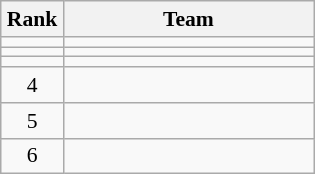<table class="wikitable" style="text-align: center; font-size:90% ">
<tr>
<th width=35>Rank</th>
<th width=160>Team</th>
</tr>
<tr>
<td></td>
<td align=left></td>
</tr>
<tr>
<td></td>
<td align=left></td>
</tr>
<tr>
<td></td>
<td align=left></td>
</tr>
<tr>
<td>4</td>
<td align=left></td>
</tr>
<tr>
<td>5</td>
<td align=left></td>
</tr>
<tr>
<td>6</td>
<td align=left></td>
</tr>
</table>
